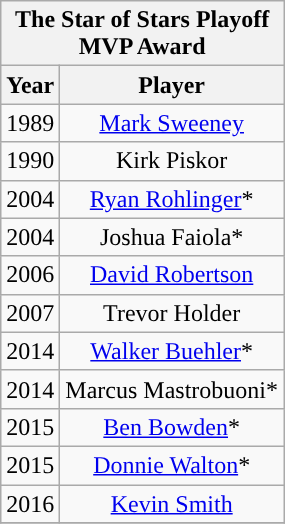<table class="wikitable" style="display: inline-table; margin-right: 20px; text-align:center">
<tr>
<th scope="col" colspan="2" style="width: 145px;">The Star of Stars Playoff MVP Award</th>
</tr>
<tr>
<th scope="col">Year</th>
<th scope="col">Player</th>
</tr>
<tr>
<td>1989</td>
<td><a href='#'>Mark Sweeney</a></td>
</tr>
<tr>
<td>1990</td>
<td>Kirk Piskor</td>
</tr>
<tr>
<td>2004</td>
<td><a href='#'>Ryan Rohlinger</a>*</td>
</tr>
<tr>
<td>2004</td>
<td>Joshua Faiola*</td>
</tr>
<tr>
<td>2006</td>
<td><a href='#'>David Robertson</a></td>
</tr>
<tr>
<td>2007</td>
<td>Trevor Holder</td>
</tr>
<tr>
<td>2014</td>
<td><a href='#'>Walker Buehler</a>*</td>
</tr>
<tr>
<td>2014</td>
<td>Marcus Mastrobuoni*</td>
</tr>
<tr>
<td>2015</td>
<td><a href='#'>Ben Bowden</a>*</td>
</tr>
<tr>
<td>2015</td>
<td><a href='#'>Donnie Walton</a>*</td>
</tr>
<tr>
<td>2016</td>
<td><a href='#'>Kevin Smith</a></td>
</tr>
<tr>
</tr>
</table>
